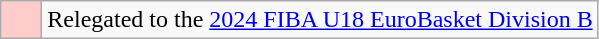<table class="wikitable">
<tr>
<td width=20px bgcolor="#ffcccc"></td>
<td>Relegated to the <a href='#'>2024 FIBA U18 EuroBasket Division B</a></td>
</tr>
</table>
